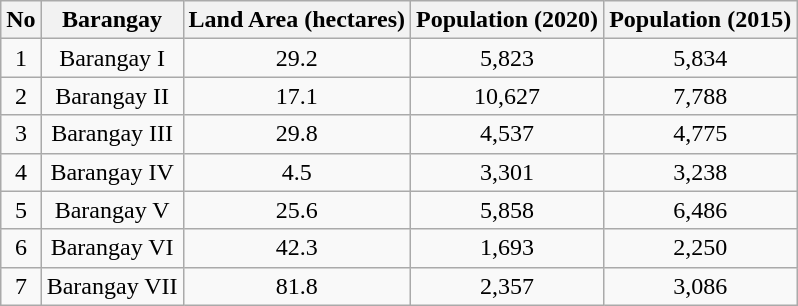<table class="wikitable sortable" style="text-align: center">
<tr>
<th>No</th>
<th>Barangay</th>
<th>Land Area (hectares)</th>
<th>Population (2020)</th>
<th>Population (2015)</th>
</tr>
<tr>
<td>1</td>
<td>Barangay I</td>
<td>29.2</td>
<td>5,823</td>
<td>5,834</td>
</tr>
<tr>
<td>2</td>
<td>Barangay II</td>
<td>17.1</td>
<td>10,627</td>
<td>7,788</td>
</tr>
<tr>
<td>3</td>
<td>Barangay III</td>
<td>29.8</td>
<td>4,537</td>
<td>4,775</td>
</tr>
<tr>
<td>4</td>
<td>Barangay IV</td>
<td>4.5</td>
<td>3,301</td>
<td>3,238</td>
</tr>
<tr>
<td>5</td>
<td>Barangay V</td>
<td>25.6</td>
<td>5,858</td>
<td>6,486</td>
</tr>
<tr>
<td>6</td>
<td>Barangay VI</td>
<td>42.3</td>
<td>1,693</td>
<td>2,250</td>
</tr>
<tr>
<td>7</td>
<td>Barangay VII</td>
<td>81.8</td>
<td>2,357</td>
<td>3,086</td>
</tr>
</table>
